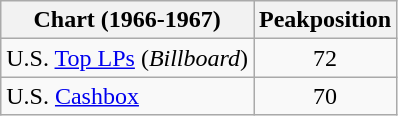<table class="wikitable">
<tr>
<th>Chart (1966-1967)</th>
<th>Peakposition</th>
</tr>
<tr>
<td>U.S. <a href='#'>Top LPs</a> (<em>Billboard</em>)</td>
<td align="center">72</td>
</tr>
<tr>
<td>U.S. <a href='#'>Cashbox</a></td>
<td align="center">70</td>
</tr>
</table>
